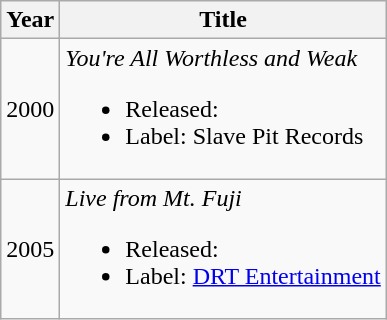<table class="wikitable">
<tr>
<th>Year</th>
<th>Title</th>
</tr>
<tr>
<td>2000</td>
<td><em>You're All Worthless and Weak</em><br><ul><li>Released:</li><li>Label: Slave Pit Records</li></ul></td>
</tr>
<tr>
<td>2005</td>
<td><em>Live from Mt. Fuji</em><br><ul><li>Released:</li><li>Label: <a href='#'>DRT Entertainment</a></li></ul></td>
</tr>
</table>
